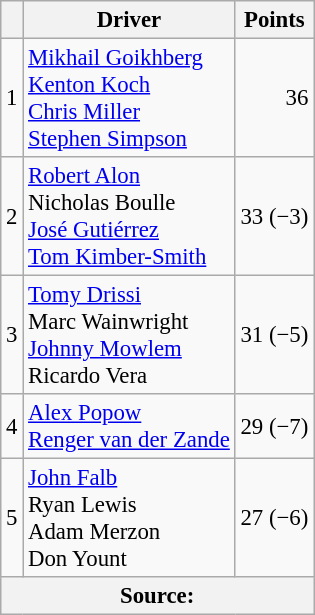<table class="wikitable" style="font-size: 95%;">
<tr>
<th scope="col"></th>
<th scope="col">Driver</th>
<th scope="col">Points</th>
</tr>
<tr>
<td align=center>1</td>
<td> <a href='#'>Mikhail Goikhberg</a><br> <a href='#'>Kenton Koch</a><br> <a href='#'>Chris Miller</a><br> <a href='#'>Stephen Simpson</a></td>
<td align=right>36</td>
</tr>
<tr>
<td align=center>2</td>
<td> <a href='#'>Robert Alon</a><br> Nicholas Boulle<br> <a href='#'>José Gutiérrez</a><br> <a href='#'>Tom Kimber-Smith</a></td>
<td align=right>33 (−3)</td>
</tr>
<tr>
<td align=center>3</td>
<td> <a href='#'>Tomy Drissi</a><br> Marc Wainwright<br> <a href='#'>Johnny Mowlem</a><br> Ricardo Vera</td>
<td align=right>31 (−5)</td>
</tr>
<tr>
<td align=center>4</td>
<td> <a href='#'>Alex Popow</a><br> <a href='#'>Renger van der Zande</a></td>
<td align=right>29 (−7)</td>
</tr>
<tr>
<td align=center>5</td>
<td> <a href='#'>John Falb</a><br> Ryan Lewis<br> Adam Merzon<br> Don Yount</td>
<td align=right>27 (−6)</td>
</tr>
<tr>
<th colspan=4>Source:</th>
</tr>
</table>
